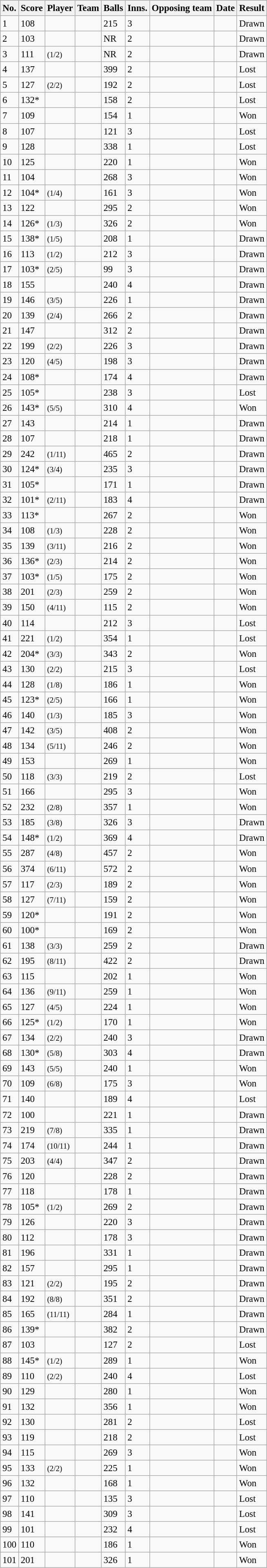<table class="wikitable sortable" style="font-size:95%">
<tr>
<th>No.</th>
<th>Score</th>
<th>Player</th>
<th>Team</th>
<th>Balls</th>
<th>Inns.</th>
<th>Opposing team</th>
<th>Date</th>
<th>Result</th>
</tr>
<tr>
<td>1</td>
<td>108</td>
<td></td>
<td></td>
<td> 215</td>
<td>3</td>
<td></td>
<td></td>
<td>Drawn</td>
</tr>
<tr>
<td>2</td>
<td>103</td>
<td></td>
<td></td>
<td> NR</td>
<td>2</td>
<td></td>
<td></td>
<td>Drawn</td>
</tr>
<tr>
<td>3</td>
<td>111</td>
<td> <small>(1/2)</small></td>
<td></td>
<td> NR</td>
<td>2</td>
<td></td>
<td></td>
<td>Drawn</td>
</tr>
<tr>
<td>4</td>
<td>137</td>
<td></td>
<td></td>
<td> 399</td>
<td>2</td>
<td></td>
<td></td>
<td>Lost</td>
</tr>
<tr>
<td>5</td>
<td>127</td>
<td> <small>(2/2)</small></td>
<td></td>
<td> 192</td>
<td>2</td>
<td></td>
<td></td>
<td>Lost</td>
</tr>
<tr>
<td>6</td>
<td>132*</td>
<td></td>
<td></td>
<td> 158</td>
<td>2</td>
<td></td>
<td></td>
<td>Lost</td>
</tr>
<tr>
<td>7</td>
<td>109</td>
<td></td>
<td></td>
<td> 154</td>
<td>1</td>
<td></td>
<td></td>
<td>Won</td>
</tr>
<tr>
<td>8</td>
<td>107</td>
<td></td>
<td></td>
<td> 121</td>
<td>3</td>
<td></td>
<td></td>
<td>Lost</td>
</tr>
<tr>
<td>9</td>
<td>128</td>
<td></td>
<td></td>
<td> 338</td>
<td>1</td>
<td></td>
<td></td>
<td>Lost</td>
</tr>
<tr>
<td>10</td>
<td>125</td>
<td></td>
<td></td>
<td> 220</td>
<td>1</td>
<td></td>
<td></td>
<td>Won</td>
</tr>
<tr>
<td>11</td>
<td>104</td>
<td></td>
<td></td>
<td> 268</td>
<td>3</td>
<td></td>
<td></td>
<td>Won</td>
</tr>
<tr>
<td>12</td>
<td>104*</td>
<td> <small>(1/4)</small></td>
<td></td>
<td> 161</td>
<td>3</td>
<td></td>
<td></td>
<td>Won</td>
</tr>
<tr>
<td>13</td>
<td>122</td>
<td></td>
<td></td>
<td> 295</td>
<td>2</td>
<td></td>
<td></td>
<td>Won</td>
</tr>
<tr>
<td>14</td>
<td>126*</td>
<td> <small>(1/3)</small></td>
<td></td>
<td> 326</td>
<td>2</td>
<td></td>
<td></td>
<td>Won</td>
</tr>
<tr>
<td>15</td>
<td>138*</td>
<td> <small>(1/5)</small></td>
<td></td>
<td> 208</td>
<td>1</td>
<td></td>
<td></td>
<td>Drawn</td>
</tr>
<tr>
<td>16</td>
<td>113</td>
<td> <small>(1/2)</small></td>
<td></td>
<td> 212</td>
<td>3</td>
<td></td>
<td></td>
<td>Drawn</td>
</tr>
<tr>
<td>17</td>
<td>103*</td>
<td> <small>(2/5)</small></td>
<td></td>
<td> 99</td>
<td>3</td>
<td></td>
<td></td>
<td>Drawn</td>
</tr>
<tr>
<td>18</td>
<td>155</td>
<td></td>
<td></td>
<td> 240</td>
<td>4</td>
<td></td>
<td></td>
<td>Drawn</td>
</tr>
<tr>
<td>19</td>
<td>146</td>
<td> <small>(3/5)</small></td>
<td></td>
<td> 226</td>
<td>1</td>
<td></td>
<td></td>
<td>Drawn</td>
</tr>
<tr>
<td>20</td>
<td>139</td>
<td> <small>(2/4)</small></td>
<td></td>
<td> 266</td>
<td>2</td>
<td></td>
<td></td>
<td>Drawn</td>
</tr>
<tr>
<td>21</td>
<td>147</td>
<td></td>
<td></td>
<td> 312</td>
<td>2</td>
<td></td>
<td></td>
<td>Drawn</td>
</tr>
<tr>
<td>22</td>
<td>199</td>
<td> <small>(2/2)</small></td>
<td></td>
<td> 226</td>
<td>3</td>
<td></td>
<td></td>
<td>Drawn</td>
</tr>
<tr>
<td>23</td>
<td>120</td>
<td> <small>(4/5)</small></td>
<td></td>
<td> 198</td>
<td>3</td>
<td></td>
<td></td>
<td>Drawn</td>
</tr>
<tr>
<td>24</td>
<td>108*</td>
<td></td>
<td></td>
<td> 174</td>
<td>4</td>
<td></td>
<td></td>
<td>Drawn</td>
</tr>
<tr>
<td>25</td>
<td>105*</td>
<td></td>
<td></td>
<td> 238</td>
<td>3</td>
<td></td>
<td></td>
<td>Lost</td>
</tr>
<tr>
<td>26</td>
<td>143*</td>
<td> <small>(5/5)</small></td>
<td></td>
<td> 310</td>
<td>4</td>
<td></td>
<td></td>
<td>Won</td>
</tr>
<tr>
<td>27</td>
<td>143</td>
<td></td>
<td></td>
<td> 214</td>
<td>1</td>
<td></td>
<td></td>
<td>Drawn</td>
</tr>
<tr>
<td>28</td>
<td>107</td>
<td></td>
<td></td>
<td> 218</td>
<td>1</td>
<td></td>
<td></td>
<td>Drawn</td>
</tr>
<tr>
<td>29</td>
<td>242</td>
<td> <small>(1/11)</small></td>
<td></td>
<td> 465</td>
<td>2</td>
<td></td>
<td></td>
<td>Drawn</td>
</tr>
<tr>
<td>30</td>
<td>124*</td>
<td> <small>(3/4)</small></td>
<td></td>
<td> 235</td>
<td>3</td>
<td></td>
<td></td>
<td>Drawn</td>
</tr>
<tr>
<td>31</td>
<td>105*</td>
<td></td>
<td></td>
<td> 171</td>
<td>1</td>
<td></td>
<td></td>
<td>Drawn</td>
</tr>
<tr>
<td>32</td>
<td>101*</td>
<td> <small>(2/11)</small></td>
<td></td>
<td> 183</td>
<td>4</td>
<td></td>
<td></td>
<td>Drawn</td>
</tr>
<tr>
<td>33</td>
<td>113*</td>
<td></td>
<td></td>
<td> 267</td>
<td>2</td>
<td></td>
<td></td>
<td>Won</td>
</tr>
<tr>
<td>34</td>
<td>108</td>
<td> <small>(1/3)</small></td>
<td></td>
<td> 228</td>
<td>2</td>
<td></td>
<td></td>
<td>Won</td>
</tr>
<tr>
<td>35</td>
<td>139</td>
<td> <small>(3/11)</small></td>
<td></td>
<td> 216</td>
<td>2</td>
<td></td>
<td></td>
<td>Won</td>
</tr>
<tr>
<td>36</td>
<td>136*</td>
<td> <small>(2/3)</small></td>
<td></td>
<td> 214</td>
<td>2</td>
<td></td>
<td></td>
<td>Won</td>
</tr>
<tr>
<td>37</td>
<td>103*</td>
<td> <small>(1/5)</small></td>
<td></td>
<td> 175</td>
<td>2</td>
<td></td>
<td></td>
<td>Won</td>
</tr>
<tr>
<td>38</td>
<td>201</td>
<td> <small>(2/3)</small></td>
<td></td>
<td> 259</td>
<td>2</td>
<td></td>
<td></td>
<td>Won</td>
</tr>
<tr>
<td>39</td>
<td>150</td>
<td> <small>(4/11)</small></td>
<td></td>
<td> 115</td>
<td>2</td>
<td></td>
<td></td>
<td>Won</td>
</tr>
<tr>
<td>40</td>
<td>114</td>
<td></td>
<td></td>
<td> 212</td>
<td>3</td>
<td></td>
<td></td>
<td>Lost</td>
</tr>
<tr>
<td>41</td>
<td>221</td>
<td> <small>(1/2)</small></td>
<td></td>
<td> 354</td>
<td>1</td>
<td></td>
<td></td>
<td>Lost</td>
</tr>
<tr>
<td>42</td>
<td>204*</td>
<td> <small>(3/3)</small></td>
<td></td>
<td> 343</td>
<td>2</td>
<td></td>
<td></td>
<td>Won</td>
</tr>
<tr>
<td>43</td>
<td>130</td>
<td> <small>(2/2)</small></td>
<td></td>
<td> 215</td>
<td>3</td>
<td></td>
<td></td>
<td>Lost</td>
</tr>
<tr>
<td>44</td>
<td>128</td>
<td> <small>(1/8)</small></td>
<td></td>
<td> 186</td>
<td>1</td>
<td></td>
<td></td>
<td>Won</td>
</tr>
<tr>
<td>45</td>
<td>123*</td>
<td> <small>(2/5)</small></td>
<td></td>
<td> 166</td>
<td>1</td>
<td></td>
<td></td>
<td>Won</td>
</tr>
<tr>
<td>46</td>
<td>140</td>
<td> <small>(1/3)</small></td>
<td></td>
<td> 185</td>
<td>3</td>
<td></td>
<td></td>
<td>Won</td>
</tr>
<tr>
<td>47</td>
<td>142</td>
<td> <small>(3/5)</small></td>
<td></td>
<td> 408</td>
<td>2</td>
<td></td>
<td></td>
<td>Won</td>
</tr>
<tr>
<td>48</td>
<td>134</td>
<td> <small>(5/11)</small></td>
<td></td>
<td> 246</td>
<td>2</td>
<td></td>
<td></td>
<td>Won</td>
</tr>
<tr>
<td>49</td>
<td>153</td>
<td></td>
<td></td>
<td> 269</td>
<td>1</td>
<td></td>
<td></td>
<td>Won</td>
</tr>
<tr>
<td>50</td>
<td>118</td>
<td> <small>(3/3)</small></td>
<td></td>
<td> 219</td>
<td>2</td>
<td></td>
<td></td>
<td>Lost</td>
</tr>
<tr>
<td>51</td>
<td>166</td>
<td></td>
<td></td>
<td> 295</td>
<td>3</td>
<td></td>
<td></td>
<td>Won</td>
</tr>
<tr>
<td>52</td>
<td>232</td>
<td> <small>(2/8)</small></td>
<td></td>
<td> 357</td>
<td>1</td>
<td></td>
<td></td>
<td>Won</td>
</tr>
<tr>
<td>53</td>
<td>185</td>
<td> <small>(3/8)</small></td>
<td></td>
<td> 326</td>
<td>3</td>
<td></td>
<td></td>
<td>Drawn</td>
</tr>
<tr>
<td>54</td>
<td>148*</td>
<td> <small>(1/2)</small></td>
<td></td>
<td> 369</td>
<td>4</td>
<td></td>
<td></td>
<td>Drawn</td>
</tr>
<tr>
<td>55</td>
<td>287</td>
<td> <small>(4/8)</small></td>
<td></td>
<td> 457</td>
<td>2</td>
<td></td>
<td></td>
<td>Won</td>
</tr>
<tr>
<td>56</td>
<td>374</td>
<td> <small>(6/11)</small></td>
<td></td>
<td> 572</td>
<td>2</td>
<td></td>
<td></td>
<td>Won</td>
</tr>
<tr>
<td>57</td>
<td>117</td>
<td> <small>(2/3)</small></td>
<td></td>
<td> 189</td>
<td>2</td>
<td></td>
<td></td>
<td>Won</td>
</tr>
<tr>
<td>58</td>
<td>127</td>
<td> <small>(7/11)</small></td>
<td></td>
<td> 159</td>
<td>2</td>
<td></td>
<td></td>
<td>Won</td>
</tr>
<tr>
<td>59</td>
<td>120*</td>
<td></td>
<td></td>
<td> 191</td>
<td>2</td>
<td></td>
<td></td>
<td>Won</td>
</tr>
<tr>
<td>60</td>
<td>100*</td>
<td></td>
<td></td>
<td> 169</td>
<td>2</td>
<td></td>
<td></td>
<td>Won</td>
</tr>
<tr>
<td>61</td>
<td>138</td>
<td> <small>(3/3)</small></td>
<td></td>
<td> 259</td>
<td>2</td>
<td></td>
<td></td>
<td>Drawn</td>
</tr>
<tr>
<td>62</td>
<td>195</td>
<td> <small>(8/11)</small></td>
<td></td>
<td> 422</td>
<td>2</td>
<td></td>
<td></td>
<td>Drawn</td>
</tr>
<tr>
<td>63</td>
<td>115</td>
<td></td>
<td></td>
<td> 202</td>
<td>1</td>
<td></td>
<td></td>
<td>Won</td>
</tr>
<tr>
<td>64</td>
<td>136</td>
<td> <small>(9/11)</small></td>
<td></td>
<td> 259</td>
<td>1</td>
<td></td>
<td></td>
<td>Won</td>
</tr>
<tr>
<td>65</td>
<td>127</td>
<td> <small>(4/5)</small></td>
<td></td>
<td> 224</td>
<td>1</td>
<td></td>
<td></td>
<td>Won</td>
</tr>
<tr>
<td>66</td>
<td>125*</td>
<td> <small>(1/2)</small></td>
<td></td>
<td> 170</td>
<td>1</td>
<td></td>
<td></td>
<td>Won</td>
</tr>
<tr>
<td>67</td>
<td>134</td>
<td> <small>(2/2)</small></td>
<td></td>
<td> 240</td>
<td>3</td>
<td></td>
<td></td>
<td>Drawn</td>
</tr>
<tr>
<td>68</td>
<td>130*</td>
<td> <small>(5/8)</small></td>
<td></td>
<td> 303</td>
<td>4</td>
<td></td>
<td></td>
<td>Drawn</td>
</tr>
<tr>
<td>69</td>
<td>143</td>
<td> <small>(5/5)</small></td>
<td></td>
<td> 240</td>
<td>1</td>
<td></td>
<td></td>
<td>Won</td>
</tr>
<tr>
<td>70</td>
<td>109</td>
<td> <small>(6/8)</small></td>
<td></td>
<td> 175</td>
<td>3</td>
<td></td>
<td></td>
<td>Won</td>
</tr>
<tr>
<td>71</td>
<td>140</td>
<td></td>
<td></td>
<td> 189</td>
<td>4</td>
<td></td>
<td></td>
<td>Lost</td>
</tr>
<tr>
<td>72</td>
<td>100</td>
<td></td>
<td></td>
<td> 221</td>
<td>1</td>
<td></td>
<td></td>
<td>Drawn</td>
</tr>
<tr>
<td>73</td>
<td>219</td>
<td> <small>(7/8)</small></td>
<td></td>
<td> 335</td>
<td>1</td>
<td></td>
<td></td>
<td>Drawn</td>
</tr>
<tr>
<td>74</td>
<td>174</td>
<td> <small>(10/11)</small></td>
<td></td>
<td> 244</td>
<td>1</td>
<td></td>
<td></td>
<td>Drawn</td>
</tr>
<tr>
<td>75</td>
<td>203</td>
<td> <small>(4/4)</small></td>
<td></td>
<td> 347</td>
<td>2</td>
<td></td>
<td></td>
<td>Drawn</td>
</tr>
<tr>
<td>76</td>
<td>120</td>
<td></td>
<td></td>
<td> 228</td>
<td>2</td>
<td></td>
<td></td>
<td>Drawn</td>
</tr>
<tr>
<td>77</td>
<td>118</td>
<td></td>
<td></td>
<td> 178</td>
<td>1</td>
<td></td>
<td></td>
<td>Drawn</td>
</tr>
<tr>
<td>78</td>
<td>105*</td>
<td> <small>(1/2)</small></td>
<td></td>
<td> 269</td>
<td>2</td>
<td></td>
<td></td>
<td>Drawn</td>
</tr>
<tr>
<td>79</td>
<td>126</td>
<td></td>
<td></td>
<td> 220</td>
<td>3</td>
<td></td>
<td></td>
<td>Drawn</td>
</tr>
<tr>
<td>80</td>
<td>112</td>
<td></td>
<td></td>
<td> 178</td>
<td>3</td>
<td></td>
<td></td>
<td>Drawn</td>
</tr>
<tr>
<td>81</td>
<td>196</td>
<td></td>
<td></td>
<td> 331</td>
<td>1</td>
<td></td>
<td></td>
<td>Drawn</td>
</tr>
<tr>
<td>82</td>
<td>157</td>
<td></td>
<td></td>
<td> 295</td>
<td>1</td>
<td></td>
<td></td>
<td>Drawn</td>
</tr>
<tr>
<td>83</td>
<td>121</td>
<td> <small>(2/2)</small></td>
<td></td>
<td> 195</td>
<td>2</td>
<td></td>
<td></td>
<td>Drawn</td>
</tr>
<tr>
<td>84</td>
<td>192</td>
<td> <small>(8/8)</small></td>
<td></td>
<td> 351</td>
<td>2</td>
<td></td>
<td></td>
<td>Drawn</td>
</tr>
<tr>
<td>85</td>
<td>165</td>
<td> <small>(11/11)</small></td>
<td></td>
<td> 284</td>
<td>1</td>
<td></td>
<td></td>
<td>Drawn</td>
</tr>
<tr>
<td>86</td>
<td>139*</td>
<td></td>
<td></td>
<td> 382</td>
<td>2</td>
<td></td>
<td></td>
<td>Drawn</td>
</tr>
<tr>
<td>87</td>
<td>103</td>
<td></td>
<td></td>
<td> 127</td>
<td>2</td>
<td></td>
<td></td>
<td>Lost</td>
</tr>
<tr>
<td>88</td>
<td>145*</td>
<td> <small>(1/2)</small></td>
<td></td>
<td> 289</td>
<td>1</td>
<td></td>
<td></td>
<td>Won</td>
</tr>
<tr>
<td>89</td>
<td>110</td>
<td> <small>(2/2)</small></td>
<td></td>
<td> 240</td>
<td>4</td>
<td></td>
<td></td>
<td>Lost</td>
</tr>
<tr>
<td>90</td>
<td>129</td>
<td></td>
<td></td>
<td> 280</td>
<td>1</td>
<td></td>
<td></td>
<td>Won</td>
</tr>
<tr>
<td>91</td>
<td>132</td>
<td></td>
<td></td>
<td> 356</td>
<td>1</td>
<td></td>
<td></td>
<td>Won</td>
</tr>
<tr>
<td>92</td>
<td>130</td>
<td></td>
<td></td>
<td> 281</td>
<td>2</td>
<td></td>
<td></td>
<td>Lost</td>
</tr>
<tr>
<td>93</td>
<td>119</td>
<td></td>
<td></td>
<td> 218</td>
<td>2</td>
<td></td>
<td></td>
<td>Lost</td>
</tr>
<tr>
<td>94</td>
<td>115</td>
<td></td>
<td></td>
<td> 269</td>
<td>3</td>
<td></td>
<td></td>
<td>Won</td>
</tr>
<tr>
<td>95</td>
<td>133</td>
<td> <small>(2/2)</small></td>
<td></td>
<td> 225</td>
<td>1</td>
<td></td>
<td></td>
<td>Won</td>
</tr>
<tr>
<td>96</td>
<td>132</td>
<td></td>
<td></td>
<td> 168</td>
<td>1</td>
<td></td>
<td></td>
<td>Won</td>
</tr>
<tr>
<td>97</td>
<td>110</td>
<td></td>
<td></td>
<td> 135</td>
<td>3</td>
<td></td>
<td></td>
<td>Lost</td>
</tr>
<tr>
<td>98</td>
<td>141</td>
<td></td>
<td></td>
<td> 309</td>
<td>3</td>
<td></td>
<td></td>
<td>Lost</td>
</tr>
<tr>
<td>99</td>
<td>101</td>
<td></td>
<td></td>
<td> 232</td>
<td>4</td>
<td></td>
<td></td>
<td>Lost</td>
</tr>
<tr>
<td>100</td>
<td>110</td>
<td></td>
<td></td>
<td> 186</td>
<td>1</td>
<td></td>
<td></td>
<td>Won</td>
</tr>
<tr>
<td>101</td>
<td>201</td>
<td></td>
<td></td>
<td> 326</td>
<td>1</td>
<td></td>
<td></td>
<td>Won</td>
</tr>
</table>
